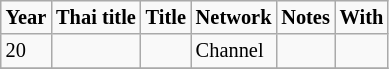<table class="wikitable" style="font-size: 85%;">
<tr>
<td><strong>Year</strong></td>
<td><strong>Thai title</strong></td>
<td><strong>Title</strong></td>
<td><strong>Network</strong></td>
<td><strong>Notes</strong></td>
<td><strong>With</strong></td>
</tr>
<tr>
<td rowspan="1">20</td>
<td><em> </em></td>
<td><em> </em></td>
<td>Channel</td>
<td></td>
<td></td>
</tr>
<tr>
</tr>
</table>
